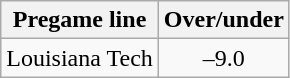<table class="wikitable" style="margin-right: auto; margin-right: auto; border: none;">
<tr align="center">
<th style=>Pregame line</th>
<th style=>Over/under</th>
</tr>
<tr align="center">
<td>Louisiana Tech</td>
<td>–9.0</td>
</tr>
</table>
